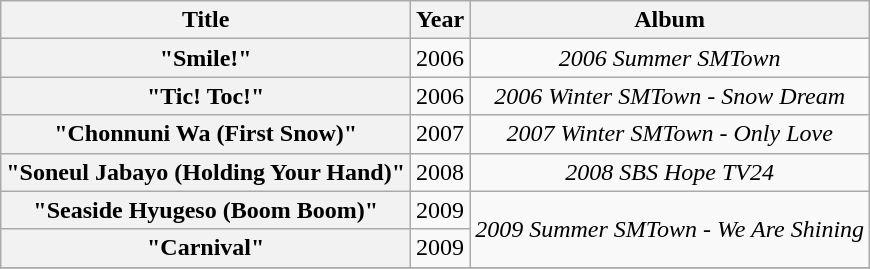<table class="wikitable plainrowheaders" style="text-align:center;">
<tr>
<th scope="col">Title</th>
<th scope="col">Year</th>
<th scope="col">Album</th>
</tr>
<tr>
<th scope="row">"Smile!"</th>
<td>2006</td>
<td><em>2006 Summer SMTown</em></td>
</tr>
<tr>
<th scope="row">"Tic! Toc!"</th>
<td>2006</td>
<td><em>2006 Winter SMTown - Snow Dream</em></td>
</tr>
<tr>
<th scope="row">"Chonnuni Wa (First Snow)"</th>
<td>2007</td>
<td><em>2007 Winter SMTown - Only Love</em></td>
</tr>
<tr>
<th scope="row">"Soneul Jabayo (Holding Your Hand)"</th>
<td>2008</td>
<td><em>2008 SBS Hope TV24</em></td>
</tr>
<tr>
<th scope="row">"Seaside Hyugeso (Boom Boom)"</th>
<td>2009</td>
<td rowspan="2"><em>2009 Summer SMTown - We Are Shining</em></td>
</tr>
<tr>
<th scope="row">"Carnival"</th>
<td>2009</td>
</tr>
<tr>
</tr>
</table>
